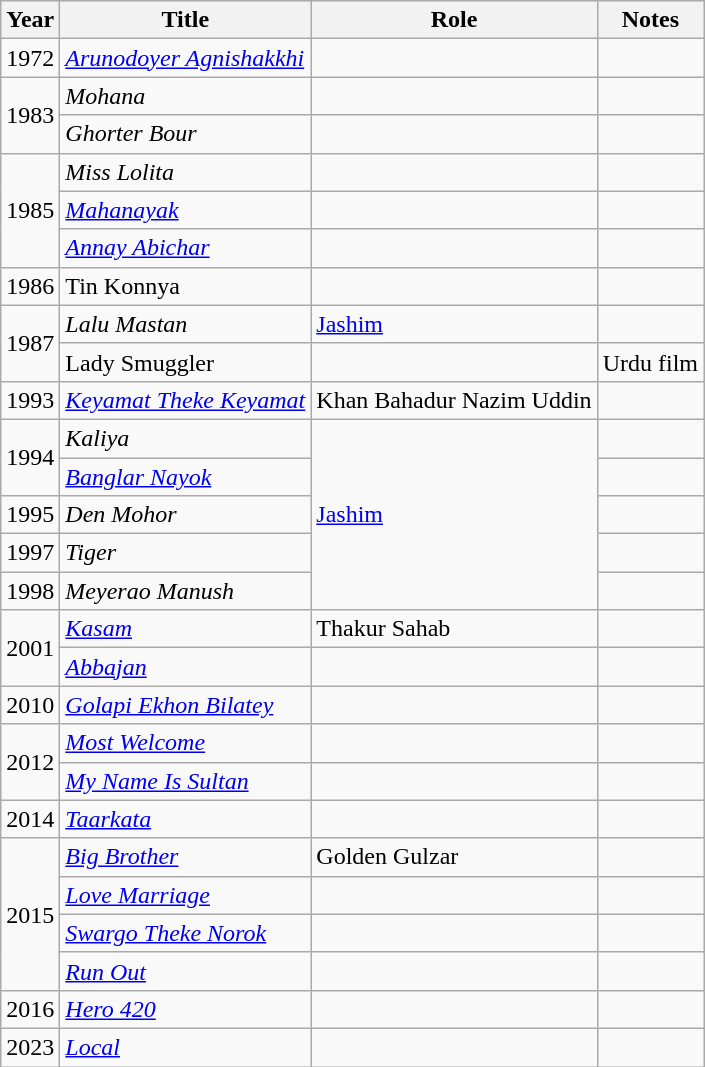<table class="wikitable sortable">
<tr>
<th>Year</th>
<th>Title</th>
<th>Role</th>
<th>Notes</th>
</tr>
<tr>
<td>1972</td>
<td><em><a href='#'>Arunodoyer Agnishakkhi</a></em></td>
<td></td>
<td></td>
</tr>
<tr>
<td rowspan="2">1983</td>
<td><em>Mohana</em></td>
<td></td>
<td></td>
</tr>
<tr>
<td><em>Ghorter Bour</em></td>
<td></td>
<td></td>
</tr>
<tr>
<td rowspan="3">1985</td>
<td><em>Miss Lolita</em></td>
<td></td>
<td></td>
</tr>
<tr>
<td><em><a href='#'>Mahanayak</a></em></td>
<td></td>
<td></td>
</tr>
<tr>
<td><em><a href='#'>Annay Abichar</a></em></td>
<td></td>
<td></td>
</tr>
<tr>
<td>1986</td>
<td>Tin Konnya</td>
<td></td>
<td></td>
</tr>
<tr>
<td rowspan="2">1987</td>
<td><em>Lalu Mastan</em></td>
<td><a href='#'>Jashim</a></td>
<td></td>
</tr>
<tr>
<td>Lady Smuggler</td>
<td></td>
<td>Urdu film</td>
</tr>
<tr>
<td>1993</td>
<td><em><a href='#'>Keyamat Theke Keyamat</a></em></td>
<td>Khan Bahadur Nazim Uddin</td>
<td></td>
</tr>
<tr>
<td rowspan="2">1994</td>
<td><em>Kaliya</em></td>
<td rowspan="5"><a href='#'>Jashim</a></td>
<td></td>
</tr>
<tr>
<td><em><a href='#'>Banglar Nayok</a></em></td>
<td></td>
</tr>
<tr>
<td>1995</td>
<td><em>Den Mohor</em></td>
<td></td>
</tr>
<tr>
<td>1997</td>
<td><em>Tiger</em></td>
<td></td>
</tr>
<tr>
<td>1998</td>
<td><em>Meyerao Manush</em></td>
<td></td>
</tr>
<tr>
<td rowspan="2">2001</td>
<td><em><a href='#'>Kasam</a></em></td>
<td>Thakur Sahab</td>
<td></td>
</tr>
<tr>
<td><em><a href='#'>Abbajan</a></em></td>
<td></td>
<td></td>
</tr>
<tr>
<td>2010</td>
<td><em><a href='#'>Golapi Ekhon Bilatey</a></em></td>
<td></td>
<td></td>
</tr>
<tr>
<td rowspan=2>2012</td>
<td><em><a href='#'>Most Welcome</a></em></td>
<td></td>
<td></td>
</tr>
<tr>
<td><em><a href='#'>My Name Is Sultan</a></em></td>
<td></td>
<td></td>
</tr>
<tr>
<td>2014</td>
<td><em><a href='#'>Taarkata</a></em></td>
<td></td>
<td></td>
</tr>
<tr>
<td rowspan="4">2015</td>
<td><em><a href='#'>Big Brother</a></em></td>
<td>Golden Gulzar</td>
<td></td>
</tr>
<tr>
<td><em><a href='#'>Love Marriage</a></em></td>
<td></td>
<td></td>
</tr>
<tr>
<td><em><a href='#'>Swargo Theke Norok</a></em></td>
<td></td>
<td></td>
</tr>
<tr>
<td><em><a href='#'>Run Out</a></em></td>
<td></td>
<td></td>
</tr>
<tr>
<td>2016</td>
<td><em><a href='#'>Hero 420</a></em></td>
<td></td>
<td></td>
</tr>
<tr>
<td>2023</td>
<td><em><a href='#'>Local</a></em></td>
<td></td>
<td></td>
</tr>
</table>
